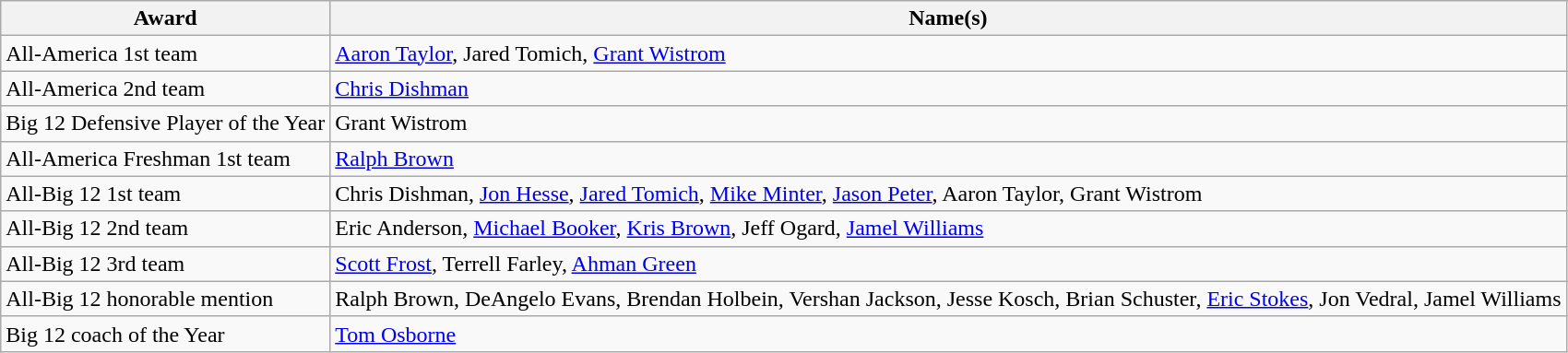<table class="wikitable">
<tr>
<th>Award</th>
<th>Name(s)</th>
</tr>
<tr>
<td>All-America 1st team</td>
<td><a href='#'>Aaron Taylor</a>, Jared Tomich, <a href='#'>Grant Wistrom</a></td>
</tr>
<tr>
<td>All-America 2nd team</td>
<td><a href='#'>Chris Dishman</a></td>
</tr>
<tr>
<td>Big 12 Defensive Player of the Year</td>
<td>Grant Wistrom</td>
</tr>
<tr>
<td>All-America Freshman 1st team</td>
<td><a href='#'>Ralph Brown</a></td>
</tr>
<tr>
<td>All-Big 12 1st team</td>
<td>Chris Dishman, <a href='#'>Jon Hesse</a>, <a href='#'>Jared Tomich</a>, <a href='#'>Mike Minter</a>, <a href='#'>Jason Peter</a>, Aaron Taylor, Grant Wistrom</td>
</tr>
<tr>
<td>All-Big 12 2nd team</td>
<td>Eric Anderson, <a href='#'>Michael Booker</a>, <a href='#'>Kris Brown</a>, Jeff Ogard, <a href='#'>Jamel Williams</a></td>
</tr>
<tr>
<td>All-Big 12 3rd team</td>
<td><a href='#'>Scott Frost</a>, Terrell Farley, <a href='#'>Ahman Green</a></td>
</tr>
<tr>
<td>All-Big 12 honorable mention</td>
<td>Ralph Brown, DeAngelo Evans, Brendan Holbein, Vershan Jackson, Jesse Kosch, Brian Schuster, <a href='#'>Eric Stokes</a>, Jon Vedral, Jamel Williams</td>
</tr>
<tr>
<td>Big 12 coach of the Year</td>
<td><a href='#'>Tom Osborne</a></td>
</tr>
</table>
